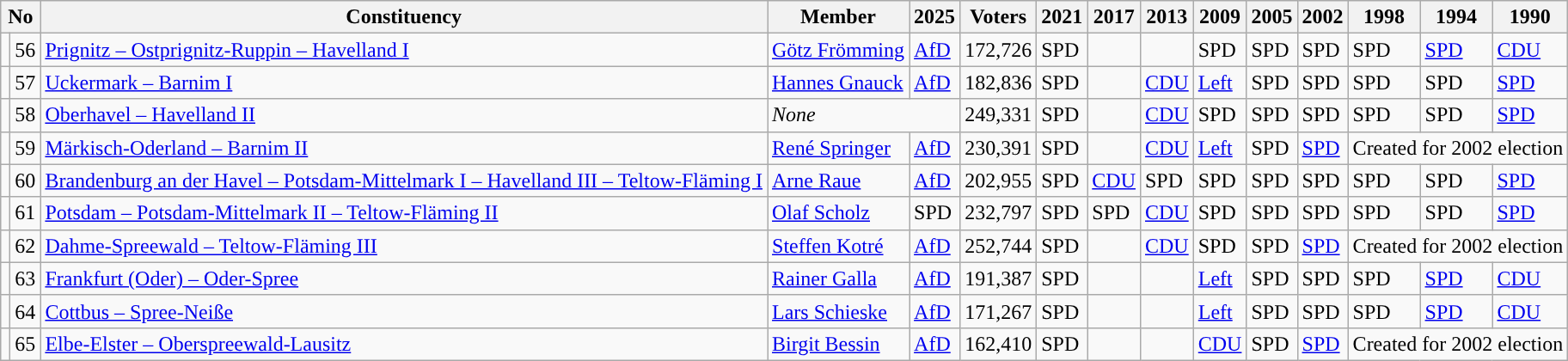<table class="wikitable sortable">
<tr>
<th colspan=2>No</th>
<th>Constituency</th>
<th>Member</th>
<th>2025</th>
<th>Voters</th>
<th>2021</th>
<th>2017</th>
<th>2013</th>
<th>2009</th>
<th>2005</th>
<th>2002</th>
<th>1998</th>
<th>1994</th>
<th>1990</th>
</tr>
<tr>
<td style="background-color: "></td>
<td>56</td>
<td><a href='#'>Prignitz – Ostprignitz-Ruppin – Havelland I</a></td>
<td><a href='#'>Götz Frömming</a></td>
<td><a href='#'>AfD</a></td>
<td>172,726</td>
<td bgcolor=>SPD</td>
<td></td>
<td></td>
<td bgcolor=>SPD</td>
<td bgcolor=>SPD</td>
<td bgcolor=>SPD</td>
<td bgcolor=>SPD</td>
<td><a href='#'>SPD</a></td>
<td><a href='#'>CDU</a></td>
</tr>
<tr>
<td style="background-color: "></td>
<td>57</td>
<td><a href='#'>Uckermark – Barnim I</a></td>
<td><a href='#'>Hannes Gnauck</a></td>
<td><a href='#'>AfD</a></td>
<td>182,836</td>
<td bgcolor=>SPD</td>
<td></td>
<td><a href='#'>CDU</a></td>
<td><a href='#'>Left</a></td>
<td bgcolor=>SPD</td>
<td bgcolor=>SPD</td>
<td bgcolor=>SPD</td>
<td bgcolor=>SPD</td>
<td><a href='#'>SPD</a></td>
</tr>
<tr>
<td></td>
<td>58</td>
<td><a href='#'>Oberhavel – Havelland II</a></td>
<td colspan="2"><em>None</em></td>
<td>249,331</td>
<td bgcolor=>SPD</td>
<td></td>
<td><a href='#'>CDU</a></td>
<td bgcolor=>SPD</td>
<td bgcolor=>SPD</td>
<td bgcolor=>SPD</td>
<td bgcolor=>SPD</td>
<td bgcolor=>SPD</td>
<td><a href='#'>SPD</a></td>
</tr>
<tr>
<td style="background-color: "></td>
<td>59</td>
<td><a href='#'>Märkisch-Oderland – Barnim II</a></td>
<td><a href='#'>René Springer</a></td>
<td><a href='#'>AfD</a></td>
<td>230,391</td>
<td bgcolor=>SPD</td>
<td></td>
<td><a href='#'>CDU</a></td>
<td><a href='#'>Left</a></td>
<td bgcolor=>SPD</td>
<td><a href='#'>SPD</a></td>
<td colspan=3>Created for 2002 election</td>
</tr>
<tr>
<td style="background-color: "></td>
<td>60</td>
<td><a href='#'>Brandenburg an der Havel – Potsdam-Mittelmark I – Havelland III – Teltow-Fläming I</a></td>
<td><a href='#'>Arne Raue</a></td>
<td><a href='#'>AfD</a></td>
<td>202,955</td>
<td bgcolor=>SPD</td>
<td><a href='#'>CDU</a></td>
<td bgcolor=>SPD</td>
<td bgcolor=>SPD</td>
<td bgcolor=>SPD</td>
<td bgcolor=>SPD</td>
<td bgcolor=>SPD</td>
<td bgcolor=>SPD</td>
<td><a href='#'>SPD</a></td>
</tr>
<tr>
<td style="background-color: "></td>
<td>61</td>
<td><a href='#'>Potsdam – Potsdam-Mittelmark II – Teltow-Fläming II</a></td>
<td><a href='#'>Olaf Scholz</a></td>
<td bgcolor=>SPD</td>
<td>232,797</td>
<td bgcolor=>SPD</td>
<td bgcolor=>SPD</td>
<td><a href='#'>CDU</a></td>
<td bgcolor=>SPD</td>
<td bgcolor=>SPD</td>
<td bgcolor=>SPD</td>
<td bgcolor=>SPD</td>
<td bgcolor=>SPD</td>
<td><a href='#'>SPD</a></td>
</tr>
<tr>
<td style="background-color: "></td>
<td>62</td>
<td><a href='#'>Dahme-Spreewald – Teltow-Fläming III</a></td>
<td><a href='#'>Steffen Kotré</a></td>
<td><a href='#'>AfD</a></td>
<td>252,744</td>
<td bgcolor=>SPD</td>
<td></td>
<td><a href='#'>CDU</a></td>
<td bgcolor=>SPD</td>
<td bgcolor=>SPD</td>
<td><a href='#'>SPD</a></td>
<td colspan=3>Created for 2002 election</td>
</tr>
<tr>
<td style="background-color: "></td>
<td>63</td>
<td><a href='#'>Frankfurt (Oder) – Oder-Spree</a></td>
<td><a href='#'>Rainer Galla</a></td>
<td><a href='#'>AfD</a></td>
<td>191,387</td>
<td bgcolor=>SPD</td>
<td></td>
<td></td>
<td><a href='#'>Left</a></td>
<td bgcolor=>SPD</td>
<td bgcolor=>SPD</td>
<td bgcolor=>SPD</td>
<td><a href='#'>SPD</a></td>
<td><a href='#'>CDU</a></td>
</tr>
<tr>
<td style="background-color: "></td>
<td>64</td>
<td><a href='#'>Cottbus – Spree-Neiße</a></td>
<td><a href='#'>Lars Schieske</a></td>
<td><a href='#'>AfD</a></td>
<td>171,267</td>
<td bgcolor=>SPD</td>
<td></td>
<td></td>
<td><a href='#'>Left</a></td>
<td bgcolor=>SPD</td>
<td bgcolor=>SPD</td>
<td bgcolor=>SPD</td>
<td><a href='#'>SPD</a></td>
<td><a href='#'>CDU</a></td>
</tr>
<tr>
<td style="background-color: "></td>
<td>65</td>
<td><a href='#'>Elbe-Elster – Oberspreewald-Lausitz</a></td>
<td><a href='#'>Birgit Bessin</a></td>
<td><a href='#'>AfD</a></td>
<td>162,410</td>
<td bgcolor=>SPD</td>
<td></td>
<td></td>
<td><a href='#'>CDU</a></td>
<td bgcolor=>SPD</td>
<td><a href='#'>SPD</a></td>
<td colspan=3>Created for 2002 election</td>
</tr>
</table>
